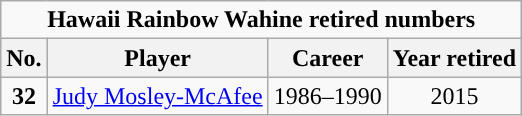<table class="wikitable sortable" style="text-align:center">
<tr>
<td colspan="4"><strong>Hawaii Rainbow Wahine retired numbers</strong></td>
</tr>
<tr>
<th>No.</th>
<th>Player</th>
<th>Career</th>
<th>Year retired</th>
</tr>
<tr>
<td><strong>32</strong></td>
<td><a href='#'>Judy Mosley-McAfee</a></td>
<td>1986–1990</td>
<td>2015</td>
</tr>
</table>
